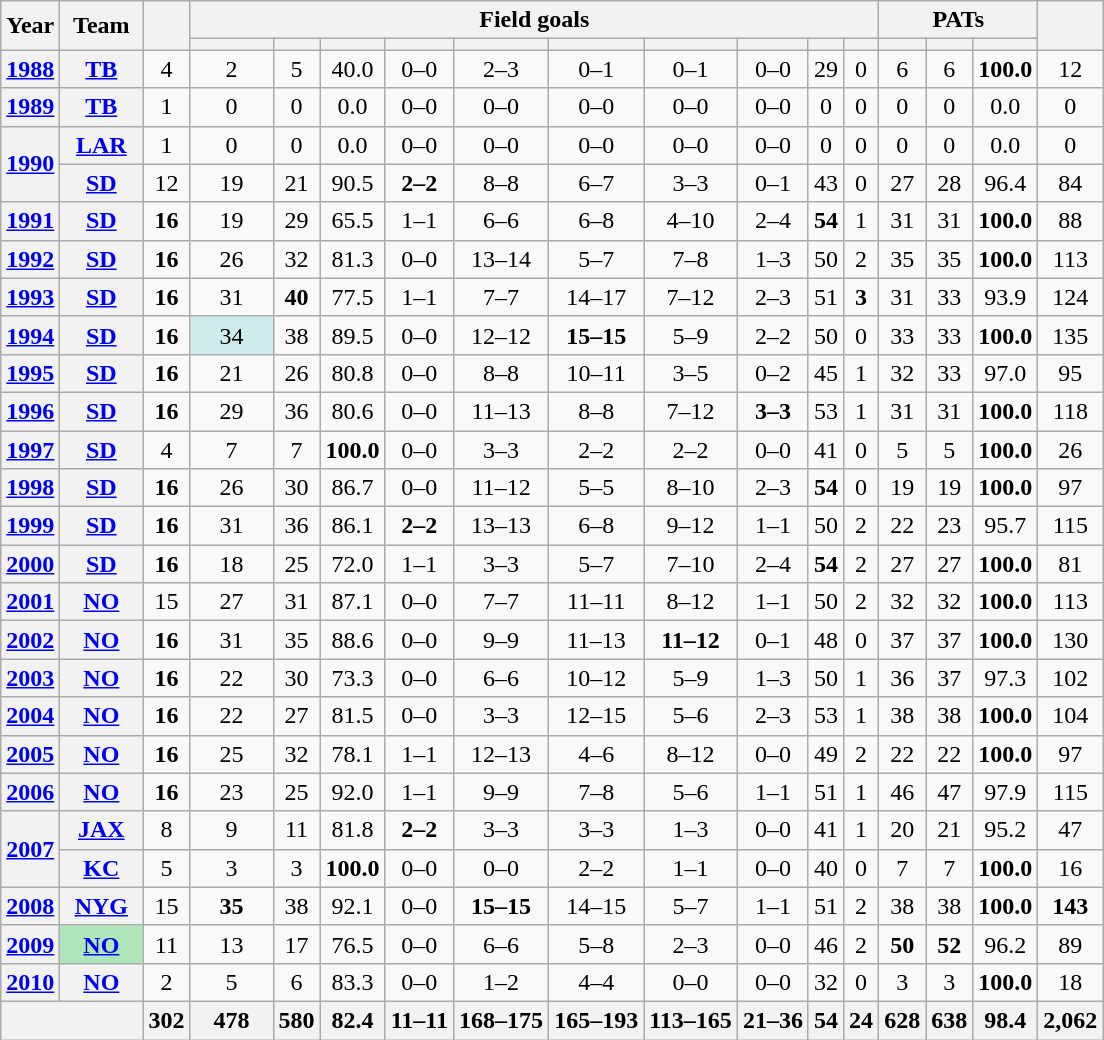<table class="wikitable" style="text-align: center;">
<tr>
<th rowspan="2">Year</th>
<th rowspan="2">Team</th>
<th rowspan="2"></th>
<th colspan="10">Field goals</th>
<th colspan="3">PATs</th>
<th rowspan="2"></th>
</tr>
<tr>
<th></th>
<th></th>
<th></th>
<th></th>
<th></th>
<th></th>
<th></th>
<th></th>
<th></th>
<th></th>
<th></th>
<th></th>
<th></th>
</tr>
<tr>
<th><a href='#'>1988</a></th>
<th><a href='#'>TB</a></th>
<td>4</td>
<td>2</td>
<td>5</td>
<td>40.0</td>
<td>0–0</td>
<td>2–3</td>
<td>0–1</td>
<td>0–1</td>
<td>0–0</td>
<td>29</td>
<td>0</td>
<td>6</td>
<td>6</td>
<td><strong>100.0</strong></td>
<td>12</td>
</tr>
<tr>
<th><a href='#'>1989</a></th>
<th><a href='#'>TB</a></th>
<td>1</td>
<td>0</td>
<td>0</td>
<td>0.0</td>
<td>0–0</td>
<td>0–0</td>
<td>0–0</td>
<td>0–0</td>
<td>0–0</td>
<td>0</td>
<td>0</td>
<td>0</td>
<td>0</td>
<td>0.0</td>
<td>0</td>
</tr>
<tr>
<th rowspan="2"><a href='#'>1990</a></th>
<th><a href='#'>LAR</a></th>
<td>1</td>
<td>0</td>
<td>0</td>
<td>0.0</td>
<td>0–0</td>
<td>0–0</td>
<td>0–0</td>
<td>0–0</td>
<td>0–0</td>
<td>0</td>
<td>0</td>
<td>0</td>
<td>0</td>
<td>0.0</td>
<td>0</td>
</tr>
<tr>
<th><a href='#'>SD</a></th>
<td>12</td>
<td>19</td>
<td>21</td>
<td>90.5</td>
<td><strong>2–2</strong></td>
<td>8–8</td>
<td>6–7</td>
<td>3–3</td>
<td>0–1</td>
<td>43</td>
<td>0</td>
<td>27</td>
<td>28</td>
<td>96.4</td>
<td>84</td>
</tr>
<tr>
<th><a href='#'>1991</a></th>
<th><a href='#'>SD</a></th>
<td><strong>16</strong></td>
<td>19</td>
<td>29</td>
<td>65.5</td>
<td>1–1</td>
<td>6–6</td>
<td>6–8</td>
<td>4–10</td>
<td>2–4</td>
<td><strong>54</strong></td>
<td>1</td>
<td>31</td>
<td>31</td>
<td><strong>100.0</strong></td>
<td>88</td>
</tr>
<tr>
<th><a href='#'>1992</a></th>
<th><a href='#'>SD</a></th>
<td><strong>16</strong></td>
<td>26</td>
<td>32</td>
<td>81.3</td>
<td>0–0</td>
<td>13–14</td>
<td>5–7</td>
<td>7–8</td>
<td>1–3</td>
<td>50</td>
<td>2</td>
<td>35</td>
<td>35</td>
<td><strong>100.0</strong></td>
<td>113</td>
</tr>
<tr>
<th><a href='#'>1993</a></th>
<th><a href='#'>SD</a></th>
<td><strong>16</strong></td>
<td>31</td>
<td><strong>40</strong></td>
<td>77.5</td>
<td>1–1</td>
<td>7–7</td>
<td>14–17</td>
<td>7–12</td>
<td>2–3</td>
<td>51</td>
<td><strong>3</strong></td>
<td>31</td>
<td>33</td>
<td>93.9</td>
<td>124</td>
</tr>
<tr>
<th><a href='#'>1994</a></th>
<th><a href='#'>SD</a></th>
<td><strong>16</strong></td>
<td style="background:#cfecec; width:3em;">34</td>
<td>38</td>
<td>89.5</td>
<td>0–0</td>
<td>12–12</td>
<td><strong>15–15</strong></td>
<td>5–9</td>
<td>2–2</td>
<td>50</td>
<td>0</td>
<td>33</td>
<td>33</td>
<td><strong>100.0</strong></td>
<td>135</td>
</tr>
<tr>
<th><a href='#'>1995</a></th>
<th><a href='#'>SD</a></th>
<td><strong>16</strong></td>
<td>21</td>
<td>26</td>
<td>80.8</td>
<td>0–0</td>
<td>8–8</td>
<td>10–11</td>
<td>3–5</td>
<td>0–2</td>
<td>45</td>
<td>1</td>
<td>32</td>
<td>33</td>
<td>97.0</td>
<td>95</td>
</tr>
<tr>
<th><a href='#'>1996</a></th>
<th><a href='#'>SD</a></th>
<td><strong>16</strong></td>
<td>29</td>
<td>36</td>
<td>80.6</td>
<td>0–0</td>
<td>11–13</td>
<td>8–8</td>
<td>7–12</td>
<td><strong>3–3</strong></td>
<td>53</td>
<td>1</td>
<td>31</td>
<td>31</td>
<td><strong>100.0</strong></td>
<td>118</td>
</tr>
<tr>
<th><a href='#'>1997</a></th>
<th><a href='#'>SD</a></th>
<td>4</td>
<td>7</td>
<td>7</td>
<td><strong>100.0</strong></td>
<td>0–0</td>
<td>3–3</td>
<td>2–2</td>
<td>2–2</td>
<td>0–0</td>
<td>41</td>
<td>0</td>
<td>5</td>
<td>5</td>
<td><strong>100.0</strong></td>
<td>26</td>
</tr>
<tr>
<th><a href='#'>1998</a></th>
<th><a href='#'>SD</a></th>
<td><strong>16</strong></td>
<td>26</td>
<td>30</td>
<td>86.7</td>
<td>0–0</td>
<td>11–12</td>
<td>5–5</td>
<td>8–10</td>
<td>2–3</td>
<td><strong>54</strong></td>
<td>0</td>
<td>19</td>
<td>19</td>
<td><strong>100.0</strong></td>
<td>97</td>
</tr>
<tr>
<th><a href='#'>1999</a></th>
<th><a href='#'>SD</a></th>
<td><strong>16</strong></td>
<td>31</td>
<td>36</td>
<td>86.1</td>
<td><strong>2–2</strong></td>
<td>13–13</td>
<td>6–8</td>
<td>9–12</td>
<td>1–1</td>
<td>50</td>
<td>2</td>
<td>22</td>
<td>23</td>
<td>95.7</td>
<td>115</td>
</tr>
<tr>
<th><a href='#'>2000</a></th>
<th><a href='#'>SD</a></th>
<td><strong>16</strong></td>
<td>18</td>
<td>25</td>
<td>72.0</td>
<td>1–1</td>
<td>3–3</td>
<td>5–7</td>
<td>7–10</td>
<td>2–4</td>
<td><strong>54</strong></td>
<td>2</td>
<td>27</td>
<td>27</td>
<td><strong>100.0</strong></td>
<td>81</td>
</tr>
<tr>
<th><a href='#'>2001</a></th>
<th><a href='#'>NO</a></th>
<td>15</td>
<td>27</td>
<td>31</td>
<td>87.1</td>
<td>0–0</td>
<td>7–7</td>
<td>11–11</td>
<td>8–12</td>
<td>1–1</td>
<td>50</td>
<td>2</td>
<td>32</td>
<td>32</td>
<td><strong>100.0</strong></td>
<td>113</td>
</tr>
<tr>
<th><a href='#'>2002</a></th>
<th><a href='#'>NO</a></th>
<td><strong>16</strong></td>
<td>31</td>
<td>35</td>
<td>88.6</td>
<td>0–0</td>
<td>9–9</td>
<td>11–13</td>
<td><strong>11–12</strong></td>
<td>0–1</td>
<td>48</td>
<td>0</td>
<td>37</td>
<td>37</td>
<td><strong>100.0</strong></td>
<td>130</td>
</tr>
<tr>
<th><a href='#'>2003</a></th>
<th><a href='#'>NO</a></th>
<td><strong>16</strong></td>
<td>22</td>
<td>30</td>
<td>73.3</td>
<td>0–0</td>
<td>6–6</td>
<td>10–12</td>
<td>5–9</td>
<td>1–3</td>
<td>50</td>
<td>1</td>
<td>36</td>
<td>37</td>
<td>97.3</td>
<td>102</td>
</tr>
<tr>
<th><a href='#'>2004</a></th>
<th><a href='#'>NO</a></th>
<td><strong>16</strong></td>
<td>22</td>
<td>27</td>
<td>81.5</td>
<td>0–0</td>
<td>3–3</td>
<td>12–15</td>
<td>5–6</td>
<td>2–3</td>
<td>53</td>
<td>1</td>
<td>38</td>
<td>38</td>
<td><strong>100.0</strong></td>
<td>104</td>
</tr>
<tr>
<th><a href='#'>2005</a></th>
<th><a href='#'>NO</a></th>
<td><strong>16</strong></td>
<td>25</td>
<td>32</td>
<td>78.1</td>
<td>1–1</td>
<td>12–13</td>
<td>4–6</td>
<td>8–12</td>
<td>0–0</td>
<td>49</td>
<td>2</td>
<td>22</td>
<td>22</td>
<td><strong>100.0</strong></td>
<td>97</td>
</tr>
<tr>
<th><a href='#'>2006</a></th>
<th><a href='#'>NO</a></th>
<td><strong>16</strong></td>
<td>23</td>
<td>25</td>
<td>92.0</td>
<td>1–1</td>
<td>9–9</td>
<td>7–8</td>
<td>5–6</td>
<td>1–1</td>
<td>51</td>
<td>1</td>
<td>46</td>
<td>47</td>
<td>97.9</td>
<td>115</td>
</tr>
<tr>
<th rowspan="2"><a href='#'>2007</a></th>
<th><a href='#'>JAX</a></th>
<td>8</td>
<td>9</td>
<td>11</td>
<td>81.8</td>
<td><strong>2–2</strong></td>
<td>3–3</td>
<td>3–3</td>
<td>1–3</td>
<td>0–0</td>
<td>41</td>
<td>1</td>
<td>20</td>
<td>21</td>
<td>95.2</td>
<td>47</td>
</tr>
<tr>
<th><a href='#'>KC</a></th>
<td>5</td>
<td>3</td>
<td>3</td>
<td><strong>100.0</strong></td>
<td>0–0</td>
<td>0–0</td>
<td>2–2</td>
<td>1–1</td>
<td>0–0</td>
<td>40</td>
<td>0</td>
<td>7</td>
<td>7</td>
<td><strong>100.0</strong></td>
<td>16</td>
</tr>
<tr>
<th><a href='#'>2008</a></th>
<th><a href='#'>NYG</a></th>
<td>15</td>
<td><strong>35</strong></td>
<td>38</td>
<td>92.1</td>
<td>0–0</td>
<td><strong>15–15</strong></td>
<td>14–15</td>
<td>5–7</td>
<td>1–1</td>
<td>51</td>
<td>2</td>
<td>38</td>
<td>38</td>
<td><strong>100.0</strong></td>
<td><strong>143</strong></td>
</tr>
<tr>
<th><a href='#'>2009</a></th>
<th style="background:#afe6ba; width:3em;"><a href='#'>NO</a></th>
<td>11</td>
<td>13</td>
<td>17</td>
<td>76.5</td>
<td>0–0</td>
<td>6–6</td>
<td>5–8</td>
<td>2–3</td>
<td>0–0</td>
<td>46</td>
<td>2</td>
<td><strong>50</strong></td>
<td><strong>52</strong></td>
<td>96.2</td>
<td>89</td>
</tr>
<tr>
<th><a href='#'>2010</a></th>
<th><a href='#'>NO</a></th>
<td>2</td>
<td>5</td>
<td>6</td>
<td>83.3</td>
<td>0–0</td>
<td>1–2</td>
<td>4–4</td>
<td>0–0</td>
<td>0–0</td>
<td>32</td>
<td>0</td>
<td>3</td>
<td>3</td>
<td><strong>100.0</strong></td>
<td>18</td>
</tr>
<tr>
<th colspan="2"></th>
<th>302</th>
<th>478</th>
<th>580</th>
<th>82.4</th>
<th>11–11</th>
<th>168–175</th>
<th>165–193</th>
<th>113–165</th>
<th>21–36</th>
<th>54</th>
<th>24</th>
<th>628</th>
<th>638</th>
<th>98.4</th>
<th>2,062</th>
</tr>
</table>
